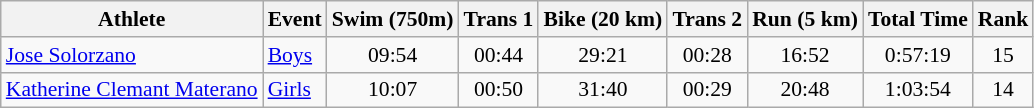<table class="wikitable" style="font-size:90%;">
<tr>
<th>Athlete</th>
<th>Event</th>
<th>Swim (750m)</th>
<th>Trans 1</th>
<th>Bike (20 km)</th>
<th>Trans 2</th>
<th>Run (5 km)</th>
<th>Total Time</th>
<th>Rank</th>
</tr>
<tr align=center>
<td align=left><a href='#'>Jose Solorzano</a></td>
<td align=left><a href='#'>Boys</a></td>
<td>09:54</td>
<td>00:44</td>
<td>29:21</td>
<td>00:28</td>
<td>16:52</td>
<td>0:57:19</td>
<td>15</td>
</tr>
<tr align=center>
<td align=left><a href='#'>Katherine Clemant Materano</a></td>
<td align=left><a href='#'>Girls</a></td>
<td>10:07</td>
<td>00:50</td>
<td>31:40</td>
<td>00:29</td>
<td>20:48</td>
<td>1:03:54</td>
<td>14</td>
</tr>
</table>
